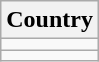<table class=wikitable>
<tr>
<th>Country</th>
</tr>
<tr>
<td></td>
</tr>
<tr>
<td></td>
</tr>
</table>
